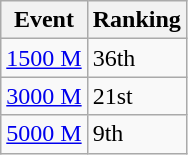<table class="wikitable sortable">
<tr>
<th>Event</th>
<th>Ranking</th>
</tr>
<tr>
<td><a href='#'>1500 M</a></td>
<td>36th</td>
</tr>
<tr>
<td><a href='#'>3000 M</a></td>
<td>21st</td>
</tr>
<tr>
<td><a href='#'>5000 M</a></td>
<td>9th</td>
</tr>
</table>
